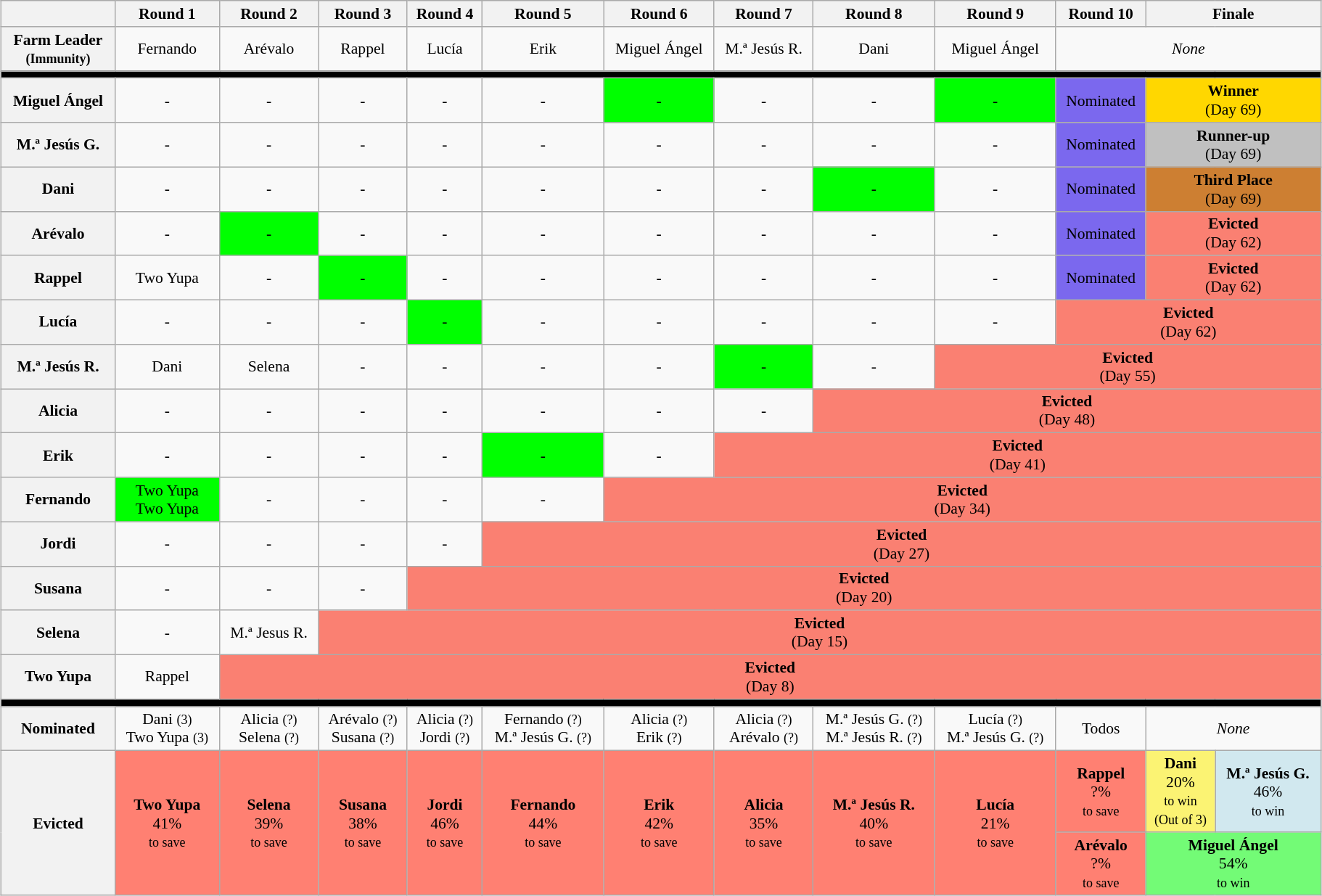<table class="wikitable" style="font-size:90%; text-align:center; width: 96%; margin-left: auto; margin-right: auto">
<tr>
<th></th>
<th>Round 1</th>
<th>Round 2</th>
<th>Round 3</th>
<th>Round 4</th>
<th>Round 5</th>
<th>Round 6</th>
<th>Round 7</th>
<th>Round 8</th>
<th>Round 9</th>
<th>Round 10</th>
<th colspan="2">Finale</th>
</tr>
<tr>
<th>Farm Leader<br><small>(Immunity)</small></th>
<td>Fernando</td>
<td>Arévalo</td>
<td>Rappel</td>
<td>Lucía</td>
<td>Erik</td>
<td>Miguel Ángel</td>
<td>M.ª Jesús R.</td>
<td>Dani</td>
<td>Miguel Ángel</td>
<td colspan=3><em>None</em></td>
</tr>
<tr>
<th colspan="13" style="background:#000000"></th>
</tr>
<tr>
<th>Miguel Ángel</th>
<td>-</td>
<td>-</td>
<td>-</td>
<td>-</td>
<td>-</td>
<td style="background:lime">-</td>
<td>-</td>
<td>-</td>
<td style="background:lime">-</td>
<td style="background:#7b68ee">Nominated</td>
<td style="background:Gold" colspan=2><strong>Winner</strong> <br> (Day 69)</td>
</tr>
<tr>
<th>M.ª Jesús G.</th>
<td>-</td>
<td>-</td>
<td>-</td>
<td>-</td>
<td>-</td>
<td>-</td>
<td>-</td>
<td>-</td>
<td>-</td>
<td style="background:#7b68ee">Nominated</td>
<td style="background:Silver" colspan=2><strong>Runner-up</strong> <br> (Day 69)</td>
</tr>
<tr>
<th>Dani</th>
<td>-</td>
<td>-</td>
<td>-</td>
<td>-</td>
<td>-</td>
<td>-</td>
<td>-</td>
<td style="background:lime">-</td>
<td>-</td>
<td style="background:#7b68ee">Nominated</td>
<td style="background:#CD7F32" colspan=2><strong>Third Place</strong> <br> (Day 69)</td>
</tr>
<tr>
<th>Arévalo</th>
<td>-</td>
<td style="background:lime">-</td>
<td>-</td>
<td>-</td>
<td>-</td>
<td>-</td>
<td>-</td>
<td>-</td>
<td>-</td>
<td style="background:#7b68ee">Nominated</td>
<td style="background:salmon" colspan=2><strong>Evicted</strong> <br> (Day 62)</td>
</tr>
<tr>
<th>Rappel</th>
<td>Two Yupa</td>
<td>-</td>
<td style="background:lime">-</td>
<td>-</td>
<td>-</td>
<td>-</td>
<td>-</td>
<td>-</td>
<td>-</td>
<td style="background:#7b68ee">Nominated</td>
<td colspan="2" style="background:salmon"><strong>Evicted</strong> <br> (Day 62)</td>
</tr>
<tr>
<th>Lucía</th>
<td>-</td>
<td>-</td>
<td>-</td>
<td style="background:lime">-</td>
<td>-</td>
<td>-</td>
<td>-</td>
<td>-</td>
<td>-</td>
<td colspan="3" style="background:salmon"><strong>Evicted</strong> <br> (Day 62)</td>
</tr>
<tr>
<th>M.ª Jesús R.</th>
<td>Dani</td>
<td>Selena</td>
<td>-</td>
<td>-</td>
<td>-</td>
<td>-</td>
<td style="background:lime">-</td>
<td>-</td>
<td colspan="4" style="background:salmon"><strong>Evicted</strong> <br> (Day 55)</td>
</tr>
<tr>
<th>Alicia</th>
<td>-</td>
<td>-</td>
<td>-</td>
<td>-</td>
<td>-</td>
<td>-</td>
<td>-</td>
<td colspan="5" style="background:salmon"><strong>Evicted</strong> <br> (Day 48)</td>
</tr>
<tr>
<th>Erik</th>
<td>-</td>
<td>-</td>
<td>-</td>
<td>-</td>
<td style="background:lime">-</td>
<td>-</td>
<td colspan="6" style="background:salmon"><strong>Evicted</strong> <br> (Day 41)</td>
</tr>
<tr>
<th>Fernando</th>
<td style="background:lime">Two Yupa<br>Two Yupa</td>
<td>-</td>
<td>-</td>
<td>-</td>
<td>-</td>
<td colspan="7" style="background:salmon"><strong>Evicted</strong> <br> (Day 34)</td>
</tr>
<tr>
<th>Jordi</th>
<td>-</td>
<td>-</td>
<td>-</td>
<td>-</td>
<td colspan="8" style="background:salmon"><strong>Evicted</strong> <br> (Day 27)</td>
</tr>
<tr>
<th>Susana</th>
<td>-</td>
<td>-</td>
<td>-</td>
<td colspan="9" style="background:salmon"><strong>Evicted</strong> <br> (Day 20)</td>
</tr>
<tr>
<th>Selena</th>
<td>-</td>
<td>M.ª Jesus R.</td>
<td colspan="10" style="background:salmon"><strong>Evicted</strong> <br> (Day 15)</td>
</tr>
<tr>
<th>Two Yupa</th>
<td>Rappel</td>
<td colspan="11" style="background:salmon"><strong>Evicted</strong> <br> (Day 8)</td>
</tr>
<tr>
<th colspan="13" style="background:#000000"></th>
</tr>
<tr>
<th>Nominated</th>
<td>Dani <small>(3)</small><br>Two Yupa <small>(3)</small></td>
<td>Alicia <small>(?)</small><br>Selena <small>(?)</small></td>
<td>Arévalo <small>(?)</small><br>Susana <small>(?)</small></td>
<td>Alicia <small>(?)</small><br>Jordi <small>(?)</small></td>
<td>Fernando <small>(?)</small><br>M.ª Jesús G. <small>(?)</small></td>
<td>Alicia <small>(?)</small><br>Erik <small>(?)</small></td>
<td>Alicia <small>(?)</small><br>Arévalo <small>(?)</small></td>
<td>M.ª Jesús G. <small>(?)</small><br>M.ª Jesús R. <small>(?)</small></td>
<td>Lucía <small>(?)</small><br>M.ª Jesús G. <small>(?)</small></td>
<td>Todos</td>
<td colspan=2><em>None</em></td>
</tr>
<tr>
<th rowspan="3">Evicted</th>
<td rowspan="3" style="background:#FF8072"><strong>Two Yupa</strong><br>41%<br><small>to save</small></td>
<td rowspan="3" style="background:#FF8072"><strong>Selena</strong><br>39%<br><small>to save</small></td>
<td rowspan="3" style="background:#FF8072"><strong>Susana</strong><br>38%<br><small>to save</small></td>
<td rowspan="3" style="background:#FF8072"><strong>Jordi</strong><br>46%<br><small>to save</small></td>
<td rowspan="3" style="background:#FF8072"><strong>Fernando</strong><br>44%<br><small>to save</small></td>
<td rowspan="3" style="background:#FF8072"><strong>Erik</strong><br>42%<br><small>to save</small></td>
<td rowspan="3" style="background:#FF8072"><strong>Alicia</strong><br>35%<br><small>to save</small></td>
<td rowspan="3" style="background:#FF8072"><strong>M.ª Jesús R.</strong><br>40%<br><small>to save</small></td>
<td rowspan="3" style="background:#FF8072"><strong>Lucía</strong><br>21%<br><small>to save</small></td>
<td style="background:#FF8072"><strong>Rappel</strong><br>?%<br><small>to save</small></td>
<td style="background:#FBF373"><strong>Dani</strong><br>20%<br><small>to win<br>(Out of 3)</small></td>
<td style="background:#D1E8EF"><strong>M.ª Jesús G.</strong><br>46%<br><small>to win</small></td>
</tr>
<tr>
<td style="background:#FF8072"><strong>Arévalo</strong><br>?%<br><small>to save</small></td>
<td style="background:#73FB76" colspan="2"><strong>Miguel Ángel</strong><br>54%<br><small>to win</small></td>
</tr>
</table>
